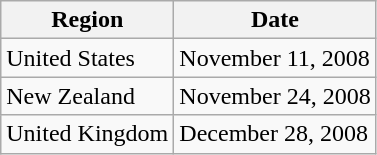<table class="wikitable">
<tr>
<th style="text-align:center;">Region</th>
<th style="text-align:center;">Date</th>
</tr>
<tr>
<td>United States</td>
<td>November 11, 2008</td>
</tr>
<tr>
<td>New Zealand</td>
<td>November 24, 2008</td>
</tr>
<tr>
<td>United Kingdom</td>
<td>December 28, 2008</td>
</tr>
</table>
